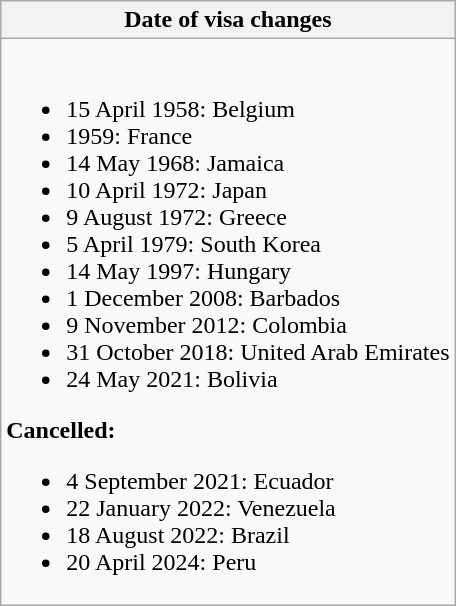<table class="wikitable collapsible collapsed">
<tr>
<th style="width:100%;";">Date of visa changes</th>
</tr>
<tr>
<td><br><ul><li>15 April 1958: Belgium</li><li>1959: France</li><li>14 May 1968: Jamaica</li><li>10 April 1972: Japan</li><li>9 August 1972: Greece</li><li>5 April 1979: South Korea</li><li>14 May 1997: Hungary</li><li>1 December 2008: Barbados</li><li>9 November 2012: Colombia</li><li>31 October 2018: United Arab Emirates</li><li>24 May 2021: Bolivia</li></ul><strong>Cancelled:</strong><ul><li>4 September 2021: Ecuador</li><li>22 January 2022: Venezuela</li><li>18 August 2022: Brazil</li><li>20 April 2024: Peru</li></ul></td>
</tr>
</table>
